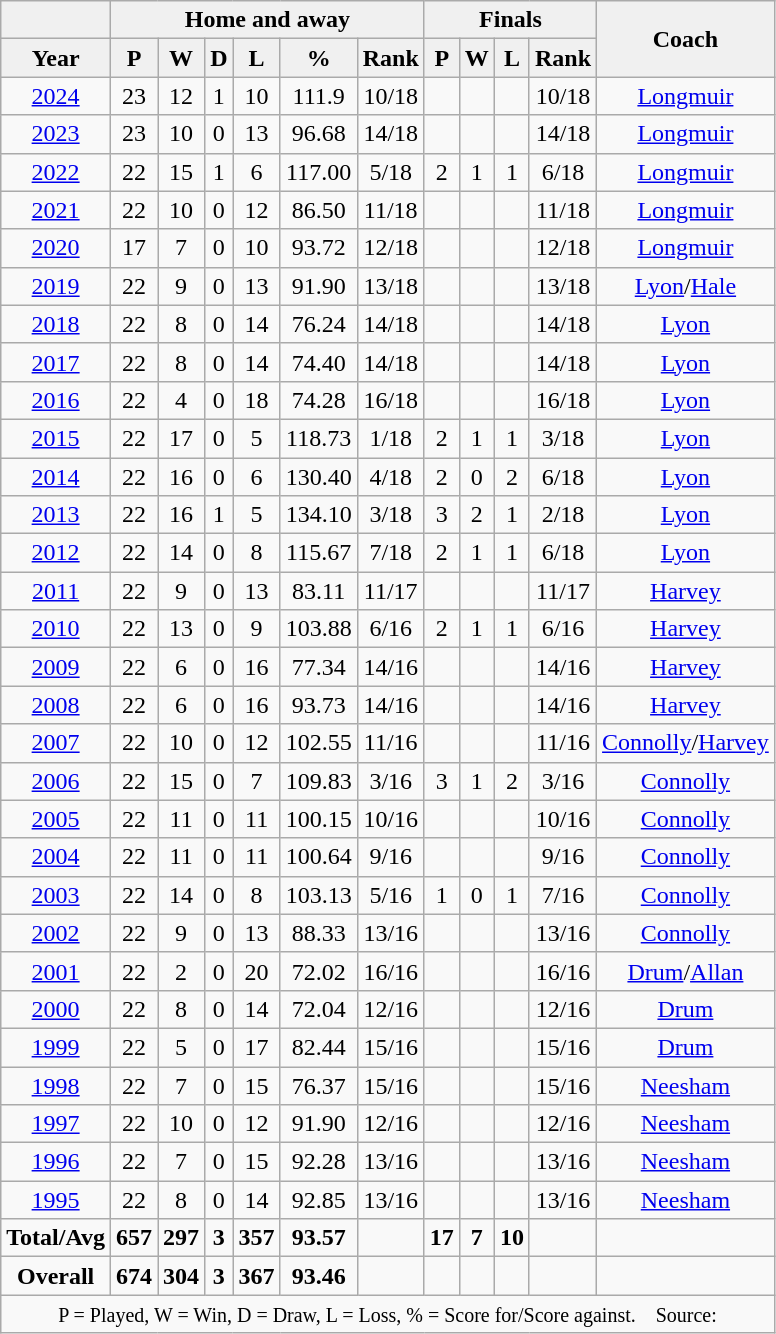<table class="wikitable sortable" style="text-align: center;">
<tr style="text-align:center; background:#f0f0f0;">
<td><strong> </strong></td>
<td colspan="6"><strong>Home and away</strong></td>
<td colspan="4"><strong>Finals</strong></td>
<td rowspan=2><strong>Coach</strong></td>
</tr>
<tr style="text-align:center; background:#f0f0f0;">
<td><strong>Year</strong></td>
<td><strong>P</strong></td>
<td><strong>W</strong></td>
<td><strong>D</strong></td>
<td><strong>L</strong></td>
<td><strong>%</strong></td>
<td><strong>Rank</strong></td>
<td><strong>P</strong></td>
<td><strong>W</strong></td>
<td><strong>L</strong></td>
<td><strong>Rank</strong></td>
</tr>
<tr>
<td><a href='#'>2024</a></td>
<td>23</td>
<td>12</td>
<td>1</td>
<td>10</td>
<td>111.9</td>
<td>10/18</td>
<td></td>
<td></td>
<td></td>
<td>10/18</td>
<td><a href='#'>Longmuir</a></td>
</tr>
<tr>
<td><a href='#'>2023</a></td>
<td>23</td>
<td>10</td>
<td>0</td>
<td>13</td>
<td>96.68</td>
<td>14/18</td>
<td></td>
<td></td>
<td></td>
<td>14/18</td>
<td><a href='#'>Longmuir</a></td>
</tr>
<tr>
<td><a href='#'>2022</a></td>
<td>22</td>
<td>15</td>
<td>1</td>
<td>6</td>
<td>117.00</td>
<td>5/18</td>
<td>2</td>
<td>1</td>
<td>1</td>
<td>6/18</td>
<td><a href='#'>Longmuir</a></td>
</tr>
<tr>
<td><a href='#'>2021</a></td>
<td>22</td>
<td>10</td>
<td>0</td>
<td>12</td>
<td>86.50</td>
<td>11/18</td>
<td></td>
<td></td>
<td></td>
<td>11/18</td>
<td><a href='#'>Longmuir</a></td>
</tr>
<tr>
<td><a href='#'>2020</a></td>
<td>17</td>
<td>7</td>
<td>0</td>
<td>10</td>
<td>93.72</td>
<td>12/18</td>
<td></td>
<td></td>
<td></td>
<td>12/18</td>
<td><a href='#'>Longmuir</a></td>
</tr>
<tr>
<td><a href='#'>2019</a></td>
<td>22</td>
<td>9</td>
<td>0</td>
<td>13</td>
<td>91.90</td>
<td>13/18</td>
<td></td>
<td></td>
<td></td>
<td>13/18</td>
<td><a href='#'>Lyon</a>/<a href='#'>Hale</a></td>
</tr>
<tr>
<td><a href='#'>2018</a></td>
<td>22</td>
<td>8</td>
<td>0</td>
<td>14</td>
<td>76.24</td>
<td>14/18</td>
<td></td>
<td></td>
<td></td>
<td>14/18</td>
<td><a href='#'>Lyon</a></td>
</tr>
<tr>
<td><a href='#'>2017</a></td>
<td>22</td>
<td>8</td>
<td>0</td>
<td>14</td>
<td>74.40</td>
<td>14/18</td>
<td></td>
<td></td>
<td></td>
<td>14/18</td>
<td><a href='#'>Lyon</a></td>
</tr>
<tr>
<td><a href='#'>2016</a></td>
<td>22</td>
<td>4</td>
<td>0</td>
<td>18</td>
<td>74.28</td>
<td>16/18</td>
<td></td>
<td></td>
<td></td>
<td>16/18</td>
<td><a href='#'>Lyon</a></td>
</tr>
<tr>
<td><a href='#'>2015</a></td>
<td>22</td>
<td>17</td>
<td>0</td>
<td>5</td>
<td>118.73</td>
<td>1/18</td>
<td>2</td>
<td>1</td>
<td>1</td>
<td>3/18</td>
<td><a href='#'>Lyon</a></td>
</tr>
<tr>
<td><a href='#'>2014</a></td>
<td>22</td>
<td>16</td>
<td>0</td>
<td>6</td>
<td>130.40</td>
<td>4/18</td>
<td>2</td>
<td>0</td>
<td>2</td>
<td>6/18</td>
<td><a href='#'>Lyon</a></td>
</tr>
<tr>
<td><a href='#'>2013</a></td>
<td>22</td>
<td>16</td>
<td>1</td>
<td>5</td>
<td>134.10</td>
<td>3/18</td>
<td>3</td>
<td>2</td>
<td>1</td>
<td>2/18</td>
<td><a href='#'>Lyon</a></td>
</tr>
<tr>
<td><a href='#'>2012</a></td>
<td>22</td>
<td>14</td>
<td>0</td>
<td>8</td>
<td>115.67</td>
<td>7/18</td>
<td>2</td>
<td>1</td>
<td>1</td>
<td>6/18</td>
<td><a href='#'>Lyon</a></td>
</tr>
<tr>
<td><a href='#'>2011</a></td>
<td>22</td>
<td>9</td>
<td>0</td>
<td>13</td>
<td>83.11</td>
<td>11/17</td>
<td></td>
<td></td>
<td></td>
<td>11/17</td>
<td><a href='#'>Harvey</a></td>
</tr>
<tr>
<td><a href='#'>2010</a></td>
<td>22</td>
<td>13</td>
<td>0</td>
<td>9</td>
<td>103.88</td>
<td>6/16</td>
<td>2</td>
<td>1</td>
<td>1</td>
<td>6/16</td>
<td><a href='#'>Harvey</a></td>
</tr>
<tr>
<td><a href='#'>2009</a></td>
<td>22</td>
<td>6</td>
<td>0</td>
<td>16</td>
<td>77.34</td>
<td>14/16</td>
<td></td>
<td></td>
<td></td>
<td>14/16</td>
<td><a href='#'>Harvey</a></td>
</tr>
<tr>
<td><a href='#'>2008</a></td>
<td>22</td>
<td>6</td>
<td>0</td>
<td>16</td>
<td>93.73</td>
<td>14/16</td>
<td></td>
<td></td>
<td></td>
<td>14/16</td>
<td><a href='#'>Harvey</a></td>
</tr>
<tr>
<td><a href='#'>2007</a></td>
<td>22</td>
<td>10</td>
<td>0</td>
<td>12</td>
<td>102.55</td>
<td>11/16</td>
<td></td>
<td></td>
<td></td>
<td>11/16</td>
<td><a href='#'>Connolly</a>/<a href='#'>Harvey</a></td>
</tr>
<tr>
<td><a href='#'>2006</a></td>
<td>22</td>
<td>15</td>
<td>0</td>
<td>7</td>
<td>109.83</td>
<td>3/16</td>
<td>3</td>
<td>1</td>
<td>2</td>
<td>3/16</td>
<td><a href='#'>Connolly</a></td>
</tr>
<tr>
<td><a href='#'>2005</a></td>
<td>22</td>
<td>11</td>
<td>0</td>
<td>11</td>
<td>100.15</td>
<td>10/16</td>
<td></td>
<td></td>
<td></td>
<td>10/16</td>
<td><a href='#'>Connolly</a></td>
</tr>
<tr>
<td><a href='#'>2004</a></td>
<td>22</td>
<td>11</td>
<td>0</td>
<td>11</td>
<td>100.64</td>
<td>9/16</td>
<td></td>
<td></td>
<td></td>
<td>9/16</td>
<td><a href='#'>Connolly</a></td>
</tr>
<tr>
<td><a href='#'>2003</a></td>
<td>22</td>
<td>14</td>
<td>0</td>
<td>8</td>
<td>103.13</td>
<td>5/16</td>
<td>1</td>
<td>0</td>
<td>1</td>
<td>7/16</td>
<td><a href='#'>Connolly</a></td>
</tr>
<tr>
<td><a href='#'>2002</a></td>
<td>22</td>
<td>9</td>
<td>0</td>
<td>13</td>
<td>88.33</td>
<td>13/16</td>
<td></td>
<td></td>
<td></td>
<td>13/16</td>
<td><a href='#'>Connolly</a></td>
</tr>
<tr>
<td><a href='#'>2001</a></td>
<td>22</td>
<td>2</td>
<td>0</td>
<td>20</td>
<td>72.02</td>
<td>16/16</td>
<td></td>
<td></td>
<td></td>
<td>16/16</td>
<td><a href='#'>Drum</a>/<a href='#'>Allan</a></td>
</tr>
<tr>
<td><a href='#'>2000</a></td>
<td>22</td>
<td>8</td>
<td>0</td>
<td>14</td>
<td>72.04</td>
<td>12/16</td>
<td></td>
<td></td>
<td></td>
<td>12/16</td>
<td><a href='#'>Drum</a></td>
</tr>
<tr>
<td><a href='#'>1999</a></td>
<td>22</td>
<td>5</td>
<td>0</td>
<td>17</td>
<td>82.44</td>
<td>15/16</td>
<td></td>
<td></td>
<td></td>
<td>15/16</td>
<td><a href='#'>Drum</a></td>
</tr>
<tr>
<td><a href='#'>1998</a></td>
<td>22</td>
<td>7</td>
<td>0</td>
<td>15</td>
<td>76.37</td>
<td>15/16</td>
<td></td>
<td></td>
<td></td>
<td>15/16</td>
<td><a href='#'>Neesham</a></td>
</tr>
<tr>
<td><a href='#'>1997</a></td>
<td>22</td>
<td>10</td>
<td>0</td>
<td>12</td>
<td>91.90</td>
<td>12/16</td>
<td></td>
<td></td>
<td></td>
<td>12/16</td>
<td><a href='#'>Neesham</a></td>
</tr>
<tr>
<td><a href='#'>1996</a></td>
<td>22</td>
<td>7</td>
<td>0</td>
<td>15</td>
<td>92.28</td>
<td>13/16</td>
<td></td>
<td></td>
<td></td>
<td>13/16</td>
<td><a href='#'>Neesham</a></td>
</tr>
<tr>
<td><a href='#'>1995</a></td>
<td>22</td>
<td>8</td>
<td>0</td>
<td>14</td>
<td>92.85</td>
<td>13/16</td>
<td></td>
<td></td>
<td></td>
<td>13/16</td>
<td><a href='#'>Neesham</a></td>
</tr>
<tr>
<td><strong>Total/Avg</strong></td>
<td><strong>657</strong></td>
<td><strong>297</strong></td>
<td><strong>3</strong></td>
<td><strong>357</strong></td>
<td><strong>93.57</strong></td>
<td></td>
<td><strong>17</strong></td>
<td><strong>7</strong></td>
<td><strong>10</strong></td>
<td></td>
<td></td>
</tr>
<tr>
<td><strong>Overall</strong></td>
<td><strong>674</strong></td>
<td><strong>304</strong></td>
<td><strong>3</strong></td>
<td><strong>367</strong></td>
<td><strong>93.46</strong></td>
<td></td>
<td></td>
<td></td>
<td></td>
<td></td>
<td></td>
</tr>
<tr>
<td colspan=12><small>P = Played, W = Win, D = Draw, L = Loss, % = Score for/Score against.    Source: </small></td>
</tr>
</table>
